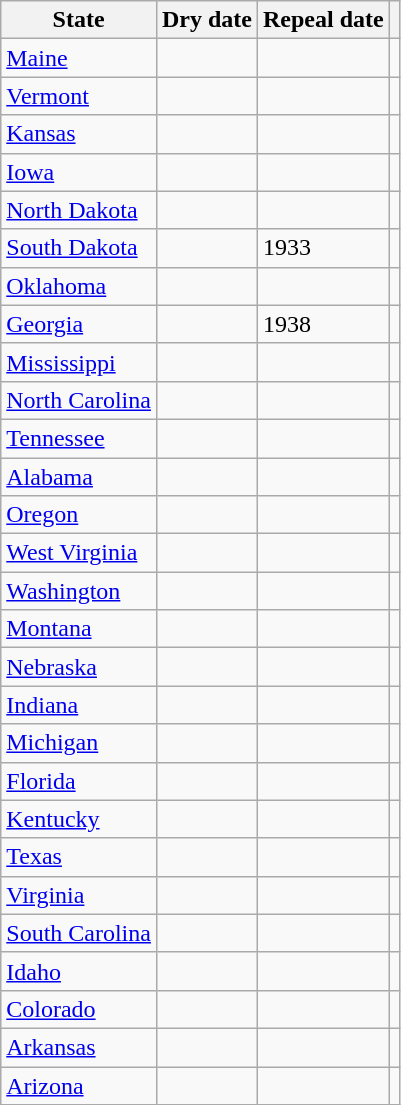<table class="wikitable sortable">
<tr>
<th>State</th>
<th>Dry date</th>
<th>Repeal date</th>
<th></th>
</tr>
<tr valign="top" halign="left">
<td><a href='#'>Maine</a></td>
<td></td>
<td></td>
<td></td>
</tr>
<tr valign="top" halign="left">
<td><a href='#'>Vermont</a></td>
<td></td>
<td></td>
<td></td>
</tr>
<tr valign="top" halign="left">
<td><a href='#'>Kansas</a></td>
<td></td>
<td></td>
<td></td>
</tr>
<tr valign="top" halign="left">
<td><a href='#'>Iowa</a></td>
<td></td>
<td></td>
<td></td>
</tr>
<tr valign="top" halign="left">
<td><a href='#'>North Dakota</a></td>
<td></td>
<td></td>
<td></td>
</tr>
<tr valign="top" halign="left">
<td><a href='#'>South Dakota</a></td>
<td></td>
<td>1933</td>
<td></td>
</tr>
<tr valign="top" halign="left">
<td><a href='#'>Oklahoma</a></td>
<td></td>
<td></td>
<td></td>
</tr>
<tr valign="top" halign="left">
<td><a href='#'>Georgia</a></td>
<td></td>
<td>1938</td>
<td></td>
</tr>
<tr valign="top" halign="left">
<td><a href='#'>Mississippi</a></td>
<td></td>
<td></td>
<td></td>
</tr>
<tr valign="top" halign="left">
<td><a href='#'>North Carolina</a></td>
<td></td>
<td></td>
<td></td>
</tr>
<tr valign="top" halign="left">
<td><a href='#'>Tennessee</a></td>
<td></td>
<td></td>
<td></td>
</tr>
<tr valign="top" halign="left">
<td><a href='#'>Alabama</a></td>
<td></td>
<td></td>
<td></td>
</tr>
<tr valign="top" halign="left">
<td><a href='#'>Oregon</a></td>
<td></td>
<td></td>
<td></td>
</tr>
<tr valign="top" halign="left">
<td><a href='#'>West Virginia</a></td>
<td></td>
<td></td>
<td></td>
</tr>
<tr valign="top" halign="left">
<td><a href='#'>Washington</a></td>
<td></td>
<td></td>
<td></td>
</tr>
<tr valign="top" halign="left">
<td><a href='#'>Montana</a></td>
<td></td>
<td></td>
<td></td>
</tr>
<tr valign="top" halign="left">
<td><a href='#'>Nebraska</a></td>
<td></td>
<td></td>
<td></td>
</tr>
<tr valign="top" halign="left">
<td><a href='#'>Indiana</a></td>
<td></td>
<td></td>
<td></td>
</tr>
<tr valign="top" halign="left">
<td><a href='#'>Michigan</a></td>
<td></td>
<td></td>
<td></td>
</tr>
<tr valign="top" halign="left">
<td><a href='#'>Florida</a></td>
<td></td>
<td></td>
<td></td>
</tr>
<tr valign="top" halign="left">
<td><a href='#'>Kentucky</a></td>
<td></td>
<td></td>
<td></td>
</tr>
<tr valign="top" halign="left">
<td><a href='#'>Texas</a></td>
<td></td>
<td></td>
<td></td>
</tr>
<tr valign="top" halign="left">
<td><a href='#'>Virginia</a></td>
<td></td>
<td></td>
<td></td>
</tr>
<tr valign="top" halign="left">
<td><a href='#'>South Carolina</a></td>
<td></td>
<td></td>
<td></td>
</tr>
<tr valign="top" halign="left">
<td><a href='#'>Idaho</a></td>
<td></td>
<td></td>
<td></td>
</tr>
<tr valign="top" halign="left">
<td><a href='#'>Colorado</a></td>
<td></td>
<td></td>
<td></td>
</tr>
<tr valign="top" halign="left">
<td><a href='#'>Arkansas</a></td>
<td></td>
<td></td>
<td></td>
</tr>
<tr valign="top" halign="left">
<td><a href='#'>Arizona</a></td>
<td></td>
<td></td>
<td></td>
</tr>
</table>
